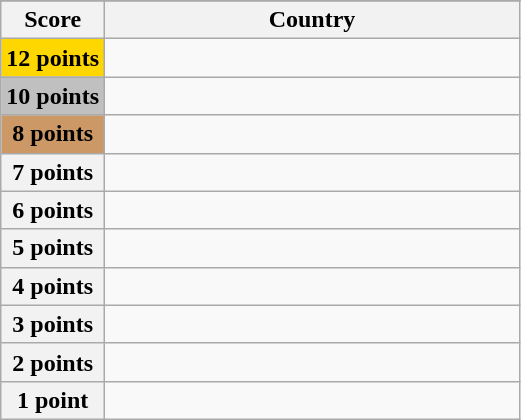<table class="wikitable">
<tr>
</tr>
<tr>
<th scope="col" width="20%">Score</th>
<th scope="col">Country</th>
</tr>
<tr>
<th scope="row" style="background:gold">12 points</th>
<td></td>
</tr>
<tr>
<th scope="row" style="background:silver">10 points</th>
<td></td>
</tr>
<tr>
<th scope="row" style="background:#CC9966">8 points</th>
<td></td>
</tr>
<tr>
<th scope="row">7 points</th>
<td></td>
</tr>
<tr>
<th scope="row">6 points</th>
<td></td>
</tr>
<tr>
<th scope="row">5 points</th>
<td></td>
</tr>
<tr>
<th scope="row">4 points</th>
<td></td>
</tr>
<tr>
<th scope="row">3 points</th>
<td></td>
</tr>
<tr>
<th scope="row">2 points</th>
<td></td>
</tr>
<tr>
<th scope="row">1 point</th>
<td></td>
</tr>
</table>
